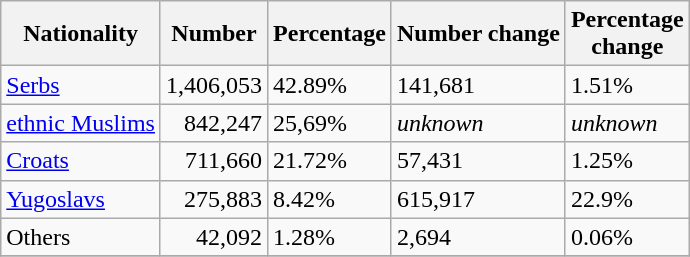<table class="wikitable">
<tr>
<th>Nationality</th>
<th>Number</th>
<th>Percentage</th>
<th>Number change</th>
<th>Percentage <br>change</th>
</tr>
<tr>
<td align=left><a href='#'>Serbs</a></td>
<td align=right>1,406,053</td>
<td>42.89%</td>
<td>141,681</td>
<td>1.51%</td>
</tr>
<tr>
<td align=left><a href='#'>ethnic Muslims</a></td>
<td align=right>842,247</td>
<td>25,69%</td>
<td><em>unknown</em></td>
<td><em>unknown</em></td>
</tr>
<tr>
<td align=left><a href='#'>Croats</a></td>
<td align=right>711,660</td>
<td>21.72%</td>
<td>57,431</td>
<td>1.25%</td>
</tr>
<tr>
<td align=left><a href='#'>Yugoslavs</a></td>
<td align=right>275,883</td>
<td>8.42%</td>
<td>615,917</td>
<td>22.9%</td>
</tr>
<tr>
<td align=left>Others</td>
<td align=right>42,092</td>
<td>1.28%</td>
<td>2,694</td>
<td>0.06%</td>
</tr>
<tr>
</tr>
</table>
